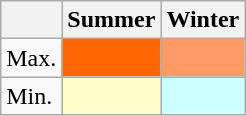<table class="wikitable" |>
<tr>
<th></th>
<th><strong>Summer</strong></th>
<th><strong>Winter</strong></th>
</tr>
<tr>
<td>Max.</td>
<td style="background:#f60; color:#000;"></td>
<td style="background:#f96; color:#000;"></td>
</tr>
<tr>
<td>Min.</td>
<td style="background:#ffc; color:#000;"></td>
<td style="background:#cff; color:#000;"></td>
</tr>
</table>
